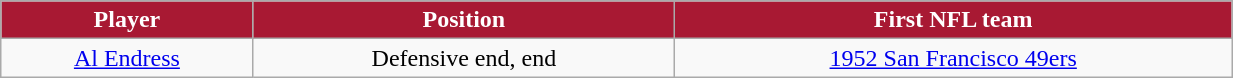<table class="wikitable" width="65%">
<tr align="center"  style="background:#A81933;color:#FFFFFF;">
<td><strong>Player</strong></td>
<td><strong>Position</strong></td>
<td><strong>First NFL team</strong></td>
</tr>
<tr align="center" bgcolor="">
<td><a href='#'>Al Endress</a></td>
<td>Defensive end, end</td>
<td><a href='#'>1952 San Francisco 49ers</a></td>
</tr>
</table>
